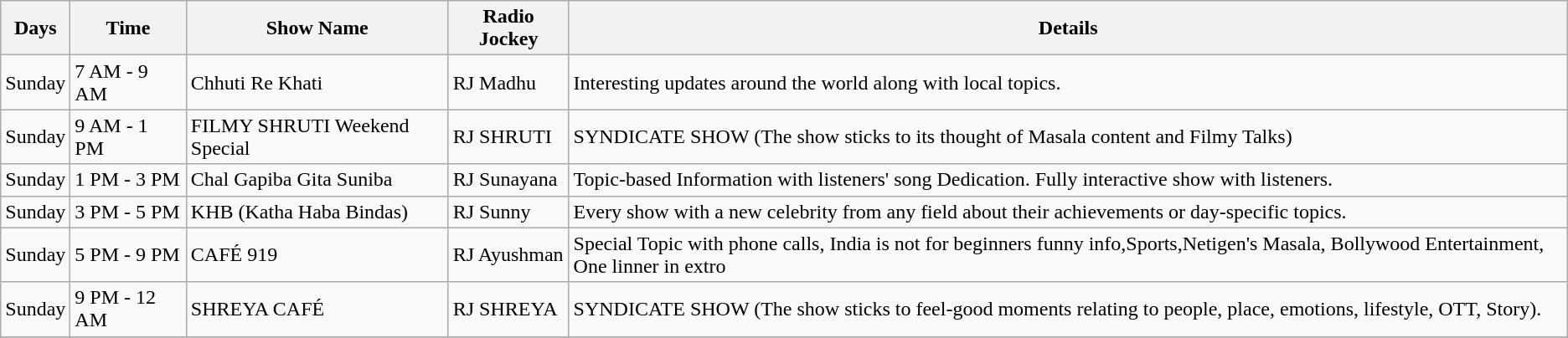<table class="wikitable sortable">
<tr>
<th>Days</th>
<th>Time</th>
<th>Show Name</th>
<th>Radio Jockey</th>
<th>Details</th>
</tr>
<tr>
<td>Sunday</td>
<td>7 AM - 9 AM</td>
<td>Chhuti Re Khati</td>
<td>RJ Madhu</td>
<td>Interesting updates around the world along with local topics.</td>
</tr>
<tr>
<td>Sunday</td>
<td>9 AM - 1 PM</td>
<td>FILMY SHRUTI Weekend Special</td>
<td>RJ SHRUTI</td>
<td>SYNDICATE SHOW (The show sticks to its thought of Masala content and Filmy Talks)</td>
</tr>
<tr>
<td>Sunday</td>
<td>1 PM - 3 PM</td>
<td>Chal Gapiba Gita Suniba</td>
<td>RJ Sunayana</td>
<td>Topic-based Information with listeners' song Dedication. Fully interactive show with listeners.</td>
</tr>
<tr>
<td>Sunday</td>
<td>3 PM - 5 PM</td>
<td>KHB (Katha Haba Bindas)</td>
<td>RJ Sunny</td>
<td>Every show with a new celebrity from any field about their achievements or day-specific topics.</td>
</tr>
<tr>
<td>Sunday</td>
<td>5 PM - 9 PM</td>
<td>CAFÉ 919</td>
<td>RJ Ayushman</td>
<td>Special Topic with phone calls, India is not for beginners funny info,Sports,Netigen's Masala, Bollywood Entertainment,   One linner in extro</td>
</tr>
<tr>
<td>Sunday</td>
<td>9 PM - 12 AM</td>
<td>SHREYA CAFÉ</td>
<td>RJ SHREYA</td>
<td>SYNDICATE SHOW (The show sticks to feel-good moments relating to people, place, emotions, lifestyle, OTT, Story).</td>
</tr>
<tr>
</tr>
</table>
